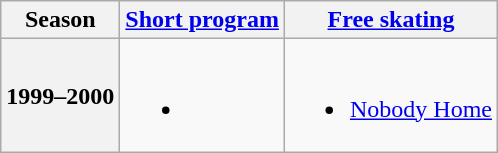<table class=wikitable style=text-align:center>
<tr>
<th>Season</th>
<th><a href='#'>Short program</a></th>
<th><a href='#'>Free skating</a></th>
</tr>
<tr>
<th>1999–2000 <br> </th>
<td><br><ul><li></li></ul></td>
<td><br><ul><li><a href='#'>Nobody Home</a> <br></li></ul></td>
</tr>
</table>
